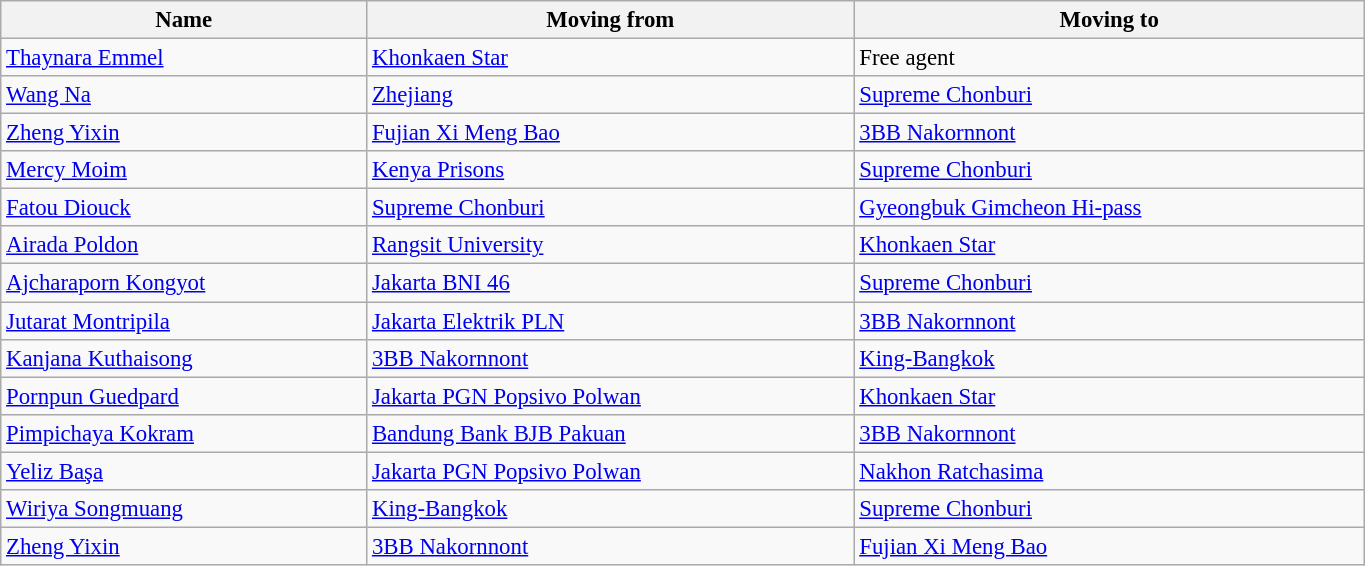<table class="wikitable sortable" style="width:72%; font-size:95%; ">
<tr>
<th>Name</th>
<th>Moving from</th>
<th>Moving to</th>
</tr>
<tr>
<td> <a href='#'>Thaynara Emmel</a></td>
<td> <a href='#'>Khonkaen Star</a></td>
<td>Free agent</td>
</tr>
<tr>
<td> <a href='#'>Wang Na</a></td>
<td> <a href='#'>Zhejiang</a></td>
<td>  <a href='#'>Supreme Chonburi</a></td>
</tr>
<tr>
<td> <a href='#'>Zheng Yixin</a></td>
<td> <a href='#'>Fujian Xi Meng Bao</a></td>
<td> <a href='#'>3BB Nakornnont</a></td>
</tr>
<tr>
<td> <a href='#'>Mercy Moim</a></td>
<td> <a href='#'>Kenya Prisons</a></td>
<td>  <a href='#'>Supreme Chonburi</a></td>
</tr>
<tr>
<td> <a href='#'>Fatou Diouck</a></td>
<td>  <a href='#'>Supreme Chonburi</a></td>
<td> <a href='#'>Gyeongbuk Gimcheon Hi-pass</a></td>
</tr>
<tr>
<td> <a href='#'>Airada Poldon</a></td>
<td>  <a href='#'>Rangsit University</a></td>
<td> <a href='#'>Khonkaen Star</a></td>
</tr>
<tr>
<td> <a href='#'>Ajcharaporn Kongyot</a></td>
<td> <a href='#'>Jakarta BNI 46</a></td>
<td>  <a href='#'>Supreme Chonburi</a></td>
</tr>
<tr>
<td> <a href='#'>Jutarat Montripila</a></td>
<td> <a href='#'>Jakarta Elektrik PLN</a></td>
<td> <a href='#'>3BB Nakornnont</a></td>
</tr>
<tr>
<td> <a href='#'>Kanjana Kuthaisong</a></td>
<td> <a href='#'>3BB Nakornnont</a></td>
<td> <a href='#'>King-Bangkok</a></td>
</tr>
<tr>
<td> <a href='#'>Pornpun Guedpard</a></td>
<td>  <a href='#'>Jakarta PGN Popsivo Polwan</a></td>
<td> <a href='#'>Khonkaen Star</a></td>
</tr>
<tr>
<td> <a href='#'>Pimpichaya Kokram</a></td>
<td> <a href='#'>Bandung Bank BJB Pakuan</a></td>
<td> <a href='#'>3BB Nakornnont</a></td>
</tr>
<tr>
<td> <a href='#'>Yeliz Başa</a></td>
<td>  <a href='#'>Jakarta PGN Popsivo Polwan</a></td>
<td> <a href='#'>Nakhon Ratchasima</a></td>
</tr>
<tr>
<td> <a href='#'>Wiriya Songmuang</a></td>
<td>  <a href='#'>King-Bangkok</a></td>
<td>  <a href='#'>Supreme Chonburi</a></td>
</tr>
<tr>
<td> <a href='#'>Zheng Yixin</a></td>
<td> <a href='#'>3BB Nakornnont</a></td>
<td> <a href='#'>Fujian Xi Meng Bao</a></td>
</tr>
</table>
